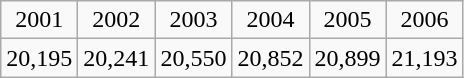<table class="wikitable" style="text-align:center">
<tr>
<td>2001</td>
<td>2002</td>
<td>2003</td>
<td>2004</td>
<td>2005</td>
<td>2006</td>
</tr>
<tr>
<td>20,195</td>
<td>20,241</td>
<td>20,550</td>
<td>20,852</td>
<td>20,899</td>
<td>21,193</td>
</tr>
</table>
